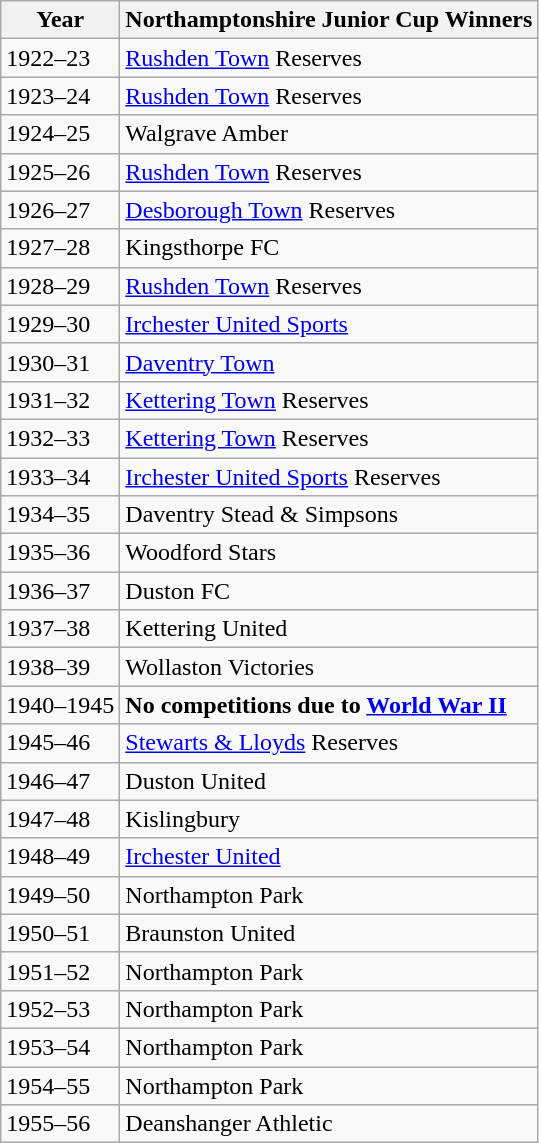<table class="wikitable" style="float:left; margin-right:1em">
<tr>
<th>Year</th>
<th>Northamptonshire Junior Cup Winners</th>
</tr>
<tr>
<td>1922–23</td>
<td><a href='#'>Rushden Town</a> Reserves</td>
</tr>
<tr>
<td>1923–24</td>
<td><a href='#'>Rushden Town</a> Reserves</td>
</tr>
<tr>
<td>1924–25</td>
<td>Walgrave Amber</td>
</tr>
<tr>
<td>1925–26</td>
<td><a href='#'>Rushden Town</a> Reserves</td>
</tr>
<tr>
<td>1926–27</td>
<td><a href='#'>Desborough Town</a> Reserves</td>
</tr>
<tr>
<td>1927–28</td>
<td>Kingsthorpe FC</td>
</tr>
<tr>
<td>1928–29</td>
<td><a href='#'>Rushden Town</a> Reserves</td>
</tr>
<tr>
<td>1929–30</td>
<td><a href='#'>Irchester United Sports</a></td>
</tr>
<tr>
<td>1930–31</td>
<td><a href='#'>Daventry Town</a></td>
</tr>
<tr>
<td>1931–32</td>
<td><a href='#'>Kettering Town</a> Reserves</td>
</tr>
<tr>
<td>1932–33</td>
<td><a href='#'>Kettering Town</a> Reserves</td>
</tr>
<tr>
<td>1933–34</td>
<td><a href='#'>Irchester United Sports</a> Reserves</td>
</tr>
<tr>
<td>1934–35</td>
<td>Daventry Stead & Simpsons</td>
</tr>
<tr>
<td>1935–36</td>
<td>Woodford Stars</td>
</tr>
<tr>
<td>1936–37</td>
<td>Duston FC</td>
</tr>
<tr>
<td>1937–38</td>
<td>Kettering United</td>
</tr>
<tr>
<td>1938–39</td>
<td>Wollaston Victories</td>
</tr>
<tr>
<td>1940–1945</td>
<td><strong>No competitions due to <a href='#'>World War&nbsp;II</a></strong></td>
</tr>
<tr>
<td>1945–46</td>
<td><a href='#'>Stewarts & Lloyds</a> Reserves</td>
</tr>
<tr>
<td>1946–47</td>
<td>Duston United</td>
</tr>
<tr>
<td>1947–48</td>
<td>Kislingbury</td>
</tr>
<tr>
<td>1948–49</td>
<td><a href='#'>Irchester United</a></td>
</tr>
<tr>
<td>1949–50</td>
<td>Northampton Park</td>
</tr>
<tr>
<td>1950–51</td>
<td>Braunston United</td>
</tr>
<tr>
<td>1951–52</td>
<td>Northampton Park</td>
</tr>
<tr>
<td>1952–53</td>
<td>Northampton Park</td>
</tr>
<tr>
<td>1953–54</td>
<td>Northampton Park</td>
</tr>
<tr>
<td>1954–55</td>
<td>Northampton Park</td>
</tr>
<tr>
<td>1955–56</td>
<td>Deanshanger Athletic</td>
</tr>
</table>
